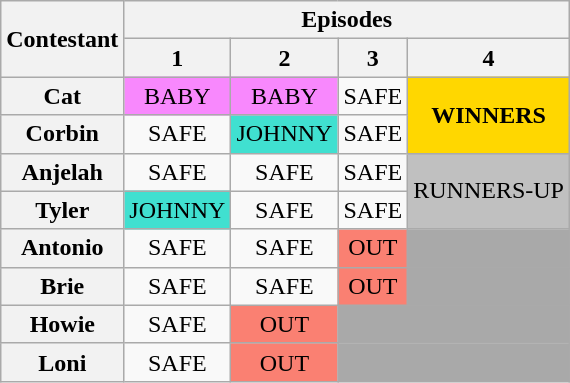<table class="wikitable" style="text-align:center;">
<tr>
<th rowspan=2>Contestant</th>
<th colspan=4>Episodes</th>
</tr>
<tr>
<th>1</th>
<th>2</th>
<th>3</th>
<th>4</th>
</tr>
<tr>
<th>Cat</th>
<td bgcolor="#F888FD">BABY</td>
<td bgcolor="#F888FD">BABY</td>
<td>SAFE</td>
<td rowspan=2 bgcolor=gold><strong>WINNERS</strong></td>
</tr>
<tr>
<th>Corbin</th>
<td>SAFE</td>
<td bgcolor=turquoise>JOHNNY</td>
<td>SAFE</td>
</tr>
<tr>
<th>Anjelah</th>
<td>SAFE</td>
<td>SAFE</td>
<td>SAFE</td>
<td rowspan=2 bgcolor=silver>RUNNERS-UP</td>
</tr>
<tr>
<th>Tyler</th>
<td bgcolor=turquoise>JOHNNY</td>
<td>SAFE</td>
<td>SAFE</td>
</tr>
<tr>
<th>Antonio</th>
<td>SAFE</td>
<td>SAFE</td>
<td bgcolor=salmon>OUT</td>
<td bgcolor="darkgrey"></td>
</tr>
<tr>
<th>Brie</th>
<td>SAFE</td>
<td>SAFE</td>
<td bgcolor=salmon>OUT</td>
<td bgcolor="darkgrey"></td>
</tr>
<tr>
<th>Howie</th>
<td>SAFE</td>
<td bgcolor=salmon>OUT</td>
<td colspan="2" bgcolor="darkgrey"></td>
</tr>
<tr>
<th>Loni</th>
<td>SAFE</td>
<td bgcolor=salmon>OUT</td>
<td colspan="2" bgcolor="darkgrey"></td>
</tr>
</table>
